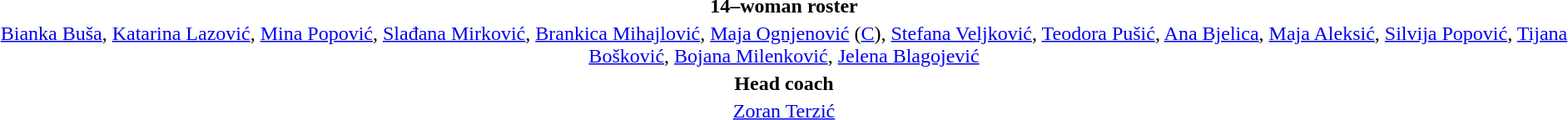<table style="text-align: center; margin-top: 2em; margin-left: auto; margin-right: auto">
<tr>
<td><strong>14–woman roster</strong></td>
</tr>
<tr>
<td><a href='#'>Bianka Buša</a>, <a href='#'>Katarina Lazović</a>, <a href='#'>Mina Popović</a>, <a href='#'>Slađana Mirković</a>, <a href='#'>Brankica Mihajlović</a>, <a href='#'>Maja Ognjenović</a> (<a href='#'>C</a>), <a href='#'>Stefana Veljković</a>, <a href='#'>Teodora Pušić</a>, <a href='#'>Ana Bjelica</a>, <a href='#'>Maja Aleksić</a>, <a href='#'>Silvija Popović</a>, <a href='#'>Tijana Bošković</a>, <a href='#'>Bojana Milenković</a>, <a href='#'>Jelena Blagojević</a></td>
</tr>
<tr>
<td><strong>Head coach</strong></td>
</tr>
<tr>
<td><a href='#'>Zoran Terzić</a></td>
</tr>
</table>
